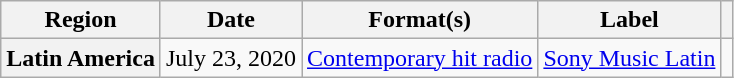<table class="wikitable plainrowheaders" border="1">
<tr>
<th scope="col">Region</th>
<th scope="col">Date</th>
<th scope="col">Format(s)</th>
<th scope="col">Label</th>
<th scope="col"></th>
</tr>
<tr>
<th scope="row">Latin America</th>
<td>July 23, 2020</td>
<td><a href='#'>Contemporary hit radio</a></td>
<td><a href='#'>Sony Music Latin</a></td>
<td style="text-align:center;"></td>
</tr>
</table>
